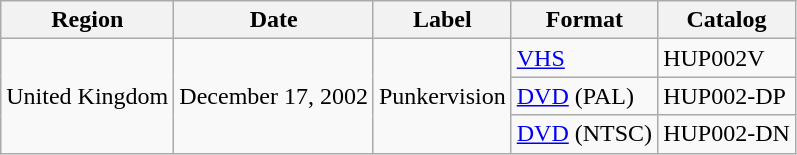<table class="wikitable" summary="Camden Underworld, London – 16 November 2001 has been released several times since 2002 across a variety of media and markets">
<tr>
<th scope="col">Region</th>
<th scope="col">Date</th>
<th scope="col">Label</th>
<th scope="col">Format</th>
<th scope="col">Catalog</th>
</tr>
<tr>
<td rowspan="3">United Kingdom</td>
<td rowspan="3">December 17, 2002</td>
<td rowspan="3">Punkervision</td>
<td><a href='#'>VHS</a></td>
<td>HUP002V</td>
</tr>
<tr>
<td><a href='#'>DVD</a> (PAL)</td>
<td>HUP002-DP</td>
</tr>
<tr>
<td><a href='#'>DVD</a> (NTSC)</td>
<td>HUP002-DN</td>
</tr>
</table>
